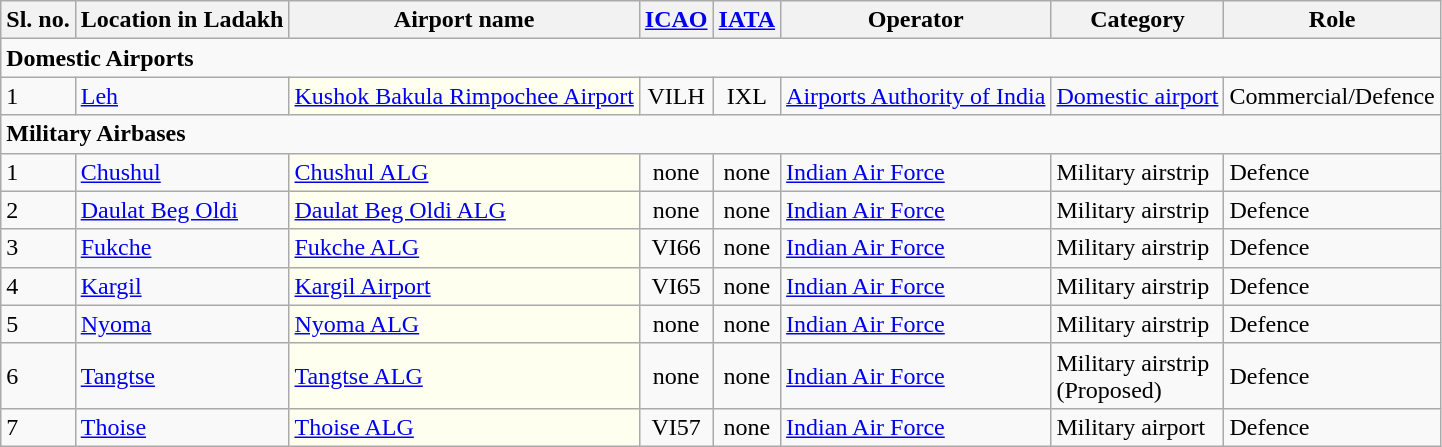<table class="wikitable sortable">
<tr>
<th>Sl. no.</th>
<th>Location in Ladakh</th>
<th>Airport name</th>
<th><a href='#'>ICAO</a></th>
<th><a href='#'>IATA</a></th>
<th>Operator</th>
<th>Category</th>
<th>Role</th>
</tr>
<tr>
<td colspan="8"><strong>Domestic Airports</strong></td>
</tr>
<tr>
<td>1</td>
<td><a href='#'>Leh</a></td>
<td style="background:#FFFFF0;"><a href='#'>Kushok Bakula Rimpochee Airport</a></td>
<td align="center">VILH</td>
<td align="center">IXL</td>
<td><a href='#'>Airports Authority of India</a></td>
<td><a href='#'>Domestic airport</a></td>
<td>Commercial/Defence</td>
</tr>
<tr>
<td colspan="8"><strong>Military Airbases</strong></td>
</tr>
<tr>
<td>1</td>
<td><a href='#'>Chushul</a></td>
<td style="background:#FFFFF0;"><a href='#'>Chushul ALG</a></td>
<td align="center">none</td>
<td align="center">none</td>
<td><a href='#'>Indian Air Force</a></td>
<td>Military airstrip</td>
<td>Defence</td>
</tr>
<tr>
<td>2</td>
<td><a href='#'>Daulat Beg Oldi</a></td>
<td style="background:#FFFFF0;"><a href='#'>Daulat Beg Oldi ALG</a></td>
<td align="center">none</td>
<td align="center">none</td>
<td><a href='#'>Indian Air Force</a></td>
<td>Military airstrip</td>
<td>Defence</td>
</tr>
<tr>
<td>3</td>
<td><a href='#'>Fukche</a></td>
<td style="background:#FFFFF0;"><a href='#'>Fukche ALG</a></td>
<td align="center">VI66</td>
<td align="center">none</td>
<td><a href='#'>Indian Air Force</a></td>
<td>Military airstrip</td>
<td>Defence</td>
</tr>
<tr>
<td>4</td>
<td><a href='#'>Kargil</a></td>
<td style="background:#FFFFF0;"><a href='#'>Kargil Airport</a></td>
<td align="center">VI65</td>
<td align="center">none</td>
<td><a href='#'>Indian Air Force</a></td>
<td>Military airstrip</td>
<td>Defence</td>
</tr>
<tr>
<td>5</td>
<td><a href='#'>Nyoma</a></td>
<td style="background:#FFFFF0;"><a href='#'>Nyoma ALG</a></td>
<td align="center">none</td>
<td align="center">none</td>
<td><a href='#'>Indian Air Force</a></td>
<td>Military airstrip</td>
<td>Defence</td>
</tr>
<tr>
<td>6</td>
<td><a href='#'>Tangtse</a></td>
<td style="background:#FFFFF0;"><a href='#'>Tangtse ALG</a></td>
<td align="center">none</td>
<td align="center">none</td>
<td><a href='#'>Indian Air Force</a></td>
<td>Military airstrip<br>(Proposed)</td>
<td>Defence</td>
</tr>
<tr>
<td>7</td>
<td><a href='#'>Thoise</a></td>
<td style="background:#FFFFF0;"><a href='#'>Thoise ALG</a></td>
<td align="center">VI57</td>
<td align="center">none</td>
<td><a href='#'>Indian Air Force</a></td>
<td>Military airport</td>
<td>Defence</td>
</tr>
</table>
